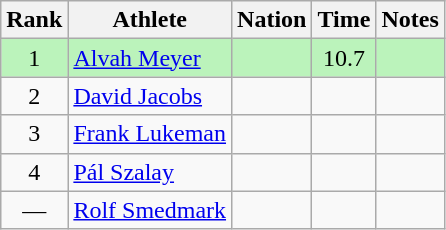<table class="wikitable sortable" style="text-align:center">
<tr>
<th>Rank</th>
<th>Athlete</th>
<th>Nation</th>
<th>Time</th>
<th>Notes</th>
</tr>
<tr style="background:#bbf3bb;">
<td>1</td>
<td align=left><a href='#'>Alvah Meyer</a></td>
<td align=left></td>
<td>10.7</td>
<td></td>
</tr>
<tr>
<td>2</td>
<td align=left><a href='#'>David Jacobs</a></td>
<td align=left></td>
<td></td>
<td></td>
</tr>
<tr>
<td>3</td>
<td align=left><a href='#'>Frank Lukeman</a></td>
<td align=left></td>
<td></td>
<td></td>
</tr>
<tr>
<td>4</td>
<td align=left><a href='#'>Pál Szalay</a></td>
<td align=left></td>
<td></td>
<td></td>
</tr>
<tr>
<td>—</td>
<td align=left><a href='#'>Rolf Smedmark</a></td>
<td align=left></td>
<td></td>
<td></td>
</tr>
</table>
